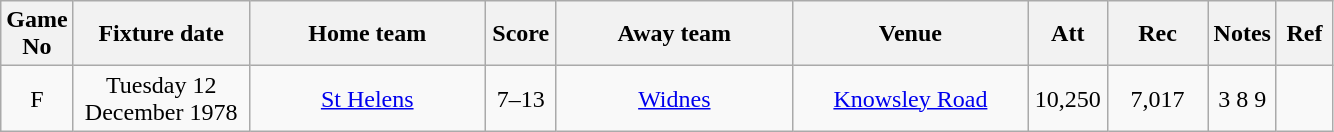<table class="wikitable" style="text-align:center;">
<tr>
<th width=20 abbr="No">Game No</th>
<th width=110 abbr="Date">Fixture date</th>
<th width=150 abbr="Home team">Home team</th>
<th width=40 abbr="Score">Score</th>
<th width=150 abbr="Away team">Away team</th>
<th width=150 abbr="Venue">Venue</th>
<th width=45 abbr="Att">Att</th>
<th width=60 abbr="Rec">Rec</th>
<th width=20 abbr="Notes">Notes</th>
<th width=30 abbr="Ref">Ref</th>
</tr>
<tr>
<td>F</td>
<td>Tuesday 12 December 1978</td>
<td><a href='#'>St Helens</a></td>
<td>7–13</td>
<td><a href='#'>Widnes</a></td>
<td><a href='#'>Knowsley Road</a></td>
<td>10,250</td>
<td>7,017</td>
<td>3 8 9</td>
<td></td>
</tr>
</table>
